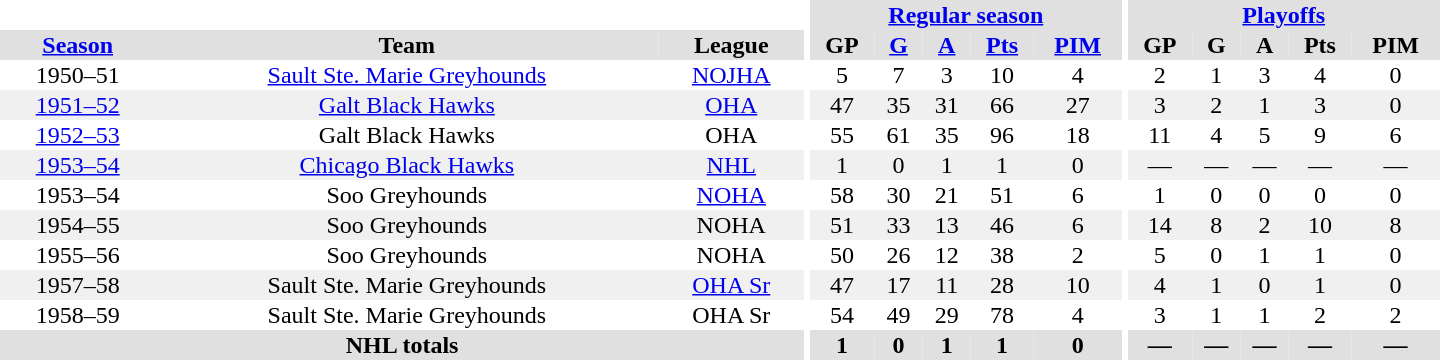<table border="0" cellpadding="1" cellspacing="0" style="text-align:center; width:60em">
<tr bgcolor="#e0e0e0">
<th colspan="3" bgcolor="#ffffff"></th>
<th rowspan="100" bgcolor="#ffffff"></th>
<th colspan="5"><a href='#'>Regular season</a></th>
<th rowspan="100" bgcolor="#ffffff"></th>
<th colspan="5"><a href='#'>Playoffs</a></th>
</tr>
<tr bgcolor="#e0e0e0">
<th><a href='#'>Season</a></th>
<th>Team</th>
<th>League</th>
<th>GP</th>
<th><a href='#'>G</a></th>
<th><a href='#'>A</a></th>
<th><a href='#'>Pts</a></th>
<th><a href='#'>PIM</a></th>
<th>GP</th>
<th>G</th>
<th>A</th>
<th>Pts</th>
<th>PIM</th>
</tr>
<tr>
<td>1950–51</td>
<td><a href='#'>Sault Ste. Marie Greyhounds</a></td>
<td><a href='#'>NOJHA</a></td>
<td>5</td>
<td>7</td>
<td>3</td>
<td>10</td>
<td>4</td>
<td>2</td>
<td>1</td>
<td>3</td>
<td>4</td>
<td>0</td>
</tr>
<tr bgcolor="#f0f0f0">
<td><a href='#'>1951–52</a></td>
<td><a href='#'>Galt Black Hawks</a></td>
<td><a href='#'>OHA</a></td>
<td>47</td>
<td>35</td>
<td>31</td>
<td>66</td>
<td>27</td>
<td>3</td>
<td>2</td>
<td>1</td>
<td>3</td>
<td>0</td>
</tr>
<tr>
<td><a href='#'>1952–53</a></td>
<td>Galt Black Hawks</td>
<td>OHA</td>
<td>55</td>
<td>61</td>
<td>35</td>
<td>96</td>
<td>18</td>
<td>11</td>
<td>4</td>
<td>5</td>
<td>9</td>
<td>6</td>
</tr>
<tr bgcolor="#f0f0f0">
<td><a href='#'>1953–54</a></td>
<td><a href='#'>Chicago Black Hawks</a></td>
<td><a href='#'>NHL</a></td>
<td>1</td>
<td>0</td>
<td>1</td>
<td>1</td>
<td>0</td>
<td>—</td>
<td>—</td>
<td>—</td>
<td>—</td>
<td>—</td>
</tr>
<tr>
<td>1953–54</td>
<td>Soo Greyhounds</td>
<td><a href='#'>NOHA</a></td>
<td>58</td>
<td>30</td>
<td>21</td>
<td>51</td>
<td>6</td>
<td>1</td>
<td>0</td>
<td>0</td>
<td>0</td>
<td>0</td>
</tr>
<tr bgcolor="#f0f0f0">
<td>1954–55</td>
<td>Soo Greyhounds</td>
<td>NOHA</td>
<td>51</td>
<td>33</td>
<td>13</td>
<td>46</td>
<td>6</td>
<td>14</td>
<td>8</td>
<td>2</td>
<td>10</td>
<td>8</td>
</tr>
<tr>
<td>1955–56</td>
<td>Soo Greyhounds</td>
<td>NOHA</td>
<td>50</td>
<td>26</td>
<td>12</td>
<td>38</td>
<td>2</td>
<td>5</td>
<td>0</td>
<td>1</td>
<td>1</td>
<td>0</td>
</tr>
<tr bgcolor="#f0f0f0">
<td>1957–58</td>
<td>Sault Ste. Marie Greyhounds</td>
<td><a href='#'>OHA Sr</a></td>
<td>47</td>
<td>17</td>
<td>11</td>
<td>28</td>
<td>10</td>
<td>4</td>
<td>1</td>
<td>0</td>
<td>1</td>
<td>0</td>
</tr>
<tr>
<td>1958–59</td>
<td>Sault Ste. Marie Greyhounds</td>
<td>OHA Sr</td>
<td>54</td>
<td>49</td>
<td>29</td>
<td>78</td>
<td>4</td>
<td>3</td>
<td>1</td>
<td>1</td>
<td>2</td>
<td>2</td>
</tr>
<tr bgcolor="#e0e0e0">
<th colspan="3">NHL totals</th>
<th>1</th>
<th>0</th>
<th>1</th>
<th>1</th>
<th>0</th>
<th>—</th>
<th>—</th>
<th>—</th>
<th>—</th>
<th>—</th>
</tr>
</table>
